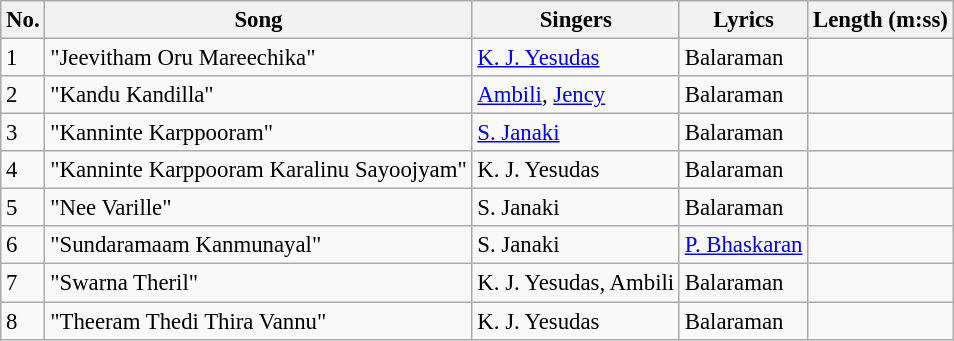<table class="wikitable" style="font-size:95%;">
<tr>
<th>No.</th>
<th>Song</th>
<th>Singers</th>
<th>Lyrics</th>
<th>Length (m:ss)</th>
</tr>
<tr>
<td>1</td>
<td>"Jeevitham Oru Mareechika"</td>
<td><a href='#'>K. J. Yesudas</a></td>
<td>Balaraman</td>
<td></td>
</tr>
<tr>
<td>2</td>
<td>"Kandu Kandilla"</td>
<td><a href='#'>Ambili</a>, <a href='#'>Jency</a></td>
<td>Balaraman</td>
<td></td>
</tr>
<tr>
<td>3</td>
<td>"Kanninte Karppooram"</td>
<td><a href='#'>S. Janaki</a></td>
<td>Balaraman</td>
<td></td>
</tr>
<tr>
<td>4</td>
<td>"Kanninte Karppooram Karalinu Sayoojyam"</td>
<td>K. J. Yesudas</td>
<td>Balaraman</td>
<td></td>
</tr>
<tr>
<td>5</td>
<td>"Nee Varille"</td>
<td>S. Janaki</td>
<td>Balaraman</td>
<td></td>
</tr>
<tr>
<td>6</td>
<td>"Sundaramaam Kanmunayal"</td>
<td>S. Janaki</td>
<td><a href='#'>P. Bhaskaran</a></td>
<td></td>
</tr>
<tr>
<td>7</td>
<td>"Swarna Theril"</td>
<td>K. J. Yesudas, Ambili</td>
<td>Balaraman</td>
<td></td>
</tr>
<tr>
<td>8</td>
<td>"Theeram Thedi Thira Vannu"</td>
<td>K. J. Yesudas</td>
<td>Balaraman</td>
<td></td>
</tr>
</table>
